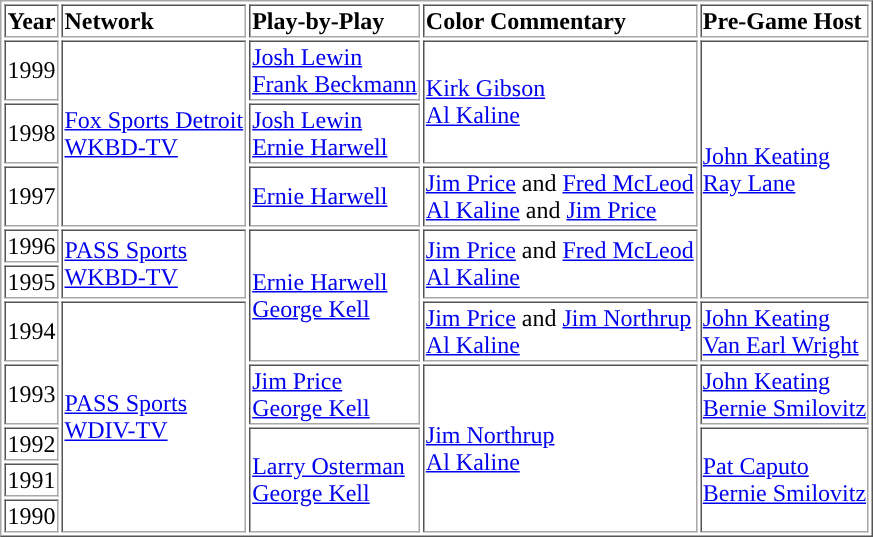<table border="1" cellpadding="1">
<tr>
<td><strong>Year</strong></td>
<td><strong>Network</strong></td>
<td><strong>Play-by-Play</strong></td>
<td><strong>Color Commentary</strong></td>
<td><strong>Pre-Game Host</strong></td>
</tr>
<tr>
<td>1999</td>
<td rowspan=3><a href='#'>Fox Sports Detroit</a> <br> <a href='#'>WKBD-TV</a></td>
<td><a href='#'>Josh Lewin</a> <br> <a href='#'>Frank Beckmann</a></td>
<td rowspan=2><a href='#'>Kirk Gibson</a> <br> <a href='#'>Al Kaline</a></td>
<td rowspan=5><a href='#'>John Keating</a> <br> <a href='#'>Ray Lane</a></td>
</tr>
<tr>
<td>1998</td>
<td><a href='#'>Josh Lewin</a> <br> <a href='#'>Ernie Harwell</a></td>
</tr>
<tr>
<td>1997</td>
<td><a href='#'>Ernie Harwell</a></td>
<td><a href='#'>Jim Price</a> and <a href='#'>Fred McLeod</a> <br> <a href='#'>Al Kaline</a> and <a href='#'>Jim Price</a></td>
</tr>
<tr>
<td>1996</td>
<td rowspan=2><a href='#'>PASS Sports</a> <br> <a href='#'>WKBD-TV</a></td>
<td rowspan=3><a href='#'>Ernie Harwell</a> <br> <a href='#'>George Kell</a></td>
<td rowspan=2><a href='#'>Jim Price</a> and <a href='#'>Fred McLeod</a> <br> <a href='#'>Al Kaline</a></td>
</tr>
<tr>
<td>1995</td>
</tr>
<tr>
<td>1994</td>
<td rowspan=5><a href='#'>PASS Sports</a> <br> <a href='#'>WDIV-TV</a></td>
<td><a href='#'>Jim Price</a> and <a href='#'>Jim Northrup</a> <br> <a href='#'>Al Kaline</a></td>
<td><a href='#'>John Keating</a> <br> <a href='#'>Van Earl Wright</a></td>
</tr>
<tr>
<td>1993</td>
<td><a href='#'>Jim Price</a> <br> <a href='#'>George Kell</a></td>
<td rowspan=4><a href='#'>Jim Northrup</a> <br> <a href='#'>Al Kaline</a></td>
<td><a href='#'>John Keating</a> <br> <a href='#'>Bernie Smilovitz</a></td>
</tr>
<tr>
<td>1992</td>
<td rowspan=3><a href='#'>Larry Osterman</a> <br> <a href='#'>George Kell</a></td>
<td rowspan=3><a href='#'>Pat Caputo</a> <br> <a href='#'>Bernie Smilovitz</a></td>
</tr>
<tr>
<td>1991</td>
</tr>
<tr>
<td>1990</td>
</tr>
</table>
